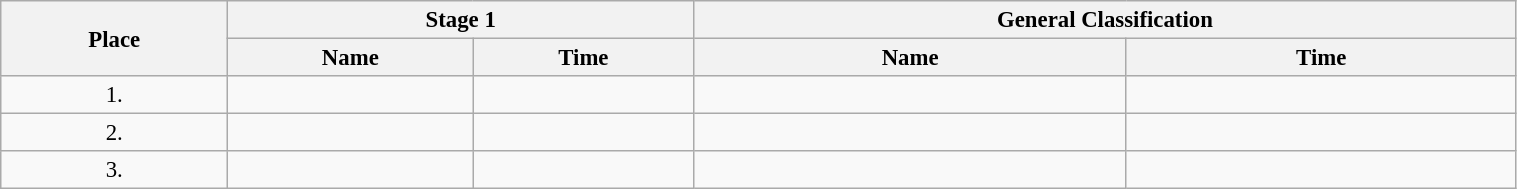<table class=wikitable style="font-size:95%" width="80%">
<tr>
<th rowspan="2">Place</th>
<th colspan="2">Stage 1</th>
<th colspan="2">General Classification</th>
</tr>
<tr>
<th>Name</th>
<th>Time</th>
<th>Name</th>
<th>Time</th>
</tr>
<tr>
<td align="center">1.</td>
<td></td>
<td></td>
<td></td>
<td></td>
</tr>
<tr>
<td align="center">2.</td>
<td></td>
<td></td>
<td></td>
<td></td>
</tr>
<tr>
<td align="center">3.</td>
<td></td>
<td></td>
<td></td>
<td></td>
</tr>
</table>
